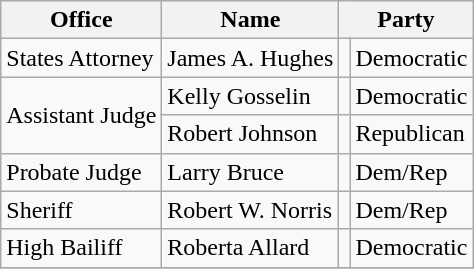<table class="wikitable sortable">
<tr>
<th>Office</th>
<th>Name</th>
<th colspan="2">Party</th>
</tr>
<tr>
<td>States Attorney</td>
<td>James A. Hughes</td>
<td></td>
<td>Democratic</td>
</tr>
<tr>
<td rowspan=2>Assistant Judge</td>
<td>Kelly Gosselin</td>
<td></td>
<td>Democratic</td>
</tr>
<tr>
<td>Robert Johnson</td>
<td></td>
<td>Republican</td>
</tr>
<tr>
<td>Probate Judge</td>
<td>Larry Bruce</td>
<td></td>
<td>Dem/Rep</td>
</tr>
<tr>
<td>Sheriff</td>
<td>Robert W. Norris</td>
<td></td>
<td>Dem/Rep</td>
</tr>
<tr>
<td>High Bailiff</td>
<td>Roberta Allard</td>
<td></td>
<td>Democratic</td>
</tr>
<tr>
</tr>
</table>
